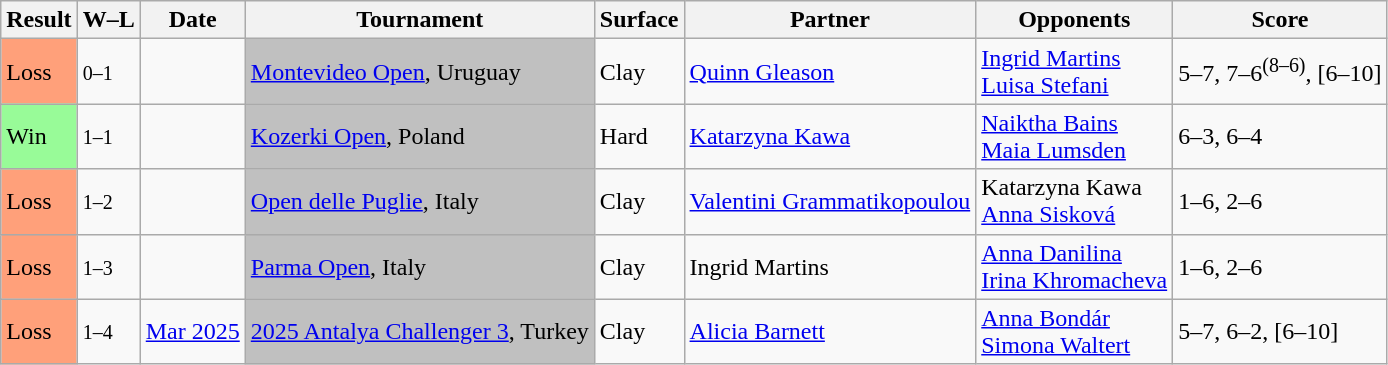<table class="sortable wikitable">
<tr>
<th>Result</th>
<th class="unsortable">W–L</th>
<th>Date</th>
<th>Tournament</th>
<th>Surface</th>
<th>Partner</th>
<th>Opponents</th>
<th class="unsortable">Score</th>
</tr>
<tr>
<td style="background:#ffa07a;">Loss</td>
<td><small>0–1</small></td>
<td><a href='#'></a></td>
<td bgcolor=silver><a href='#'>Montevideo Open</a>, Uruguay</td>
<td>Clay</td>
<td> <a href='#'>Quinn Gleason</a></td>
<td> <a href='#'>Ingrid Martins</a> <br>  <a href='#'>Luisa Stefani</a></td>
<td>5–7, 7–6<sup>(8–6)</sup>, [6–10]</td>
</tr>
<tr>
<td style="background:#98fb98;">Win</td>
<td><small>1–1</small></td>
<td><a href='#'></a></td>
<td bgcolor=silver><a href='#'>Kozerki Open</a>, Poland</td>
<td>Hard</td>
<td> <a href='#'>Katarzyna Kawa</a></td>
<td> <a href='#'>Naiktha Bains</a> <br>  <a href='#'>Maia Lumsden</a></td>
<td>6–3, 6–4</td>
</tr>
<tr>
<td style="background:#ffa07a;">Loss</td>
<td><small>1–2</small></td>
<td><a href='#'></a></td>
<td bgcolor=silver><a href='#'>Open delle Puglie</a>, Italy</td>
<td>Clay</td>
<td> <a href='#'>Valentini Grammatikopoulou</a></td>
<td> Katarzyna Kawa <br>  <a href='#'>Anna Sisková</a></td>
<td>1–6, 2–6</td>
</tr>
<tr>
<td style="background:#ffa07a;">Loss</td>
<td><small>1–3</small></td>
<td><a href='#'></a></td>
<td bgcolor=silver><a href='#'>Parma Open</a>, Italy</td>
<td>Clay</td>
<td> Ingrid Martins</td>
<td> <a href='#'>Anna Danilina</a> <br>  <a href='#'>Irina Khromacheva</a></td>
<td>1–6, 2–6</td>
</tr>
<tr>
<td bgcolor=ffa07a>Loss</td>
<td><small>1–4</small></td>
<td><a href='#'>Mar 2025</a></td>
<td bgcolor=silver><a href='#'>2025 Antalya Challenger 3</a>, Turkey</td>
<td>Clay</td>
<td> <a href='#'>Alicia Barnett</a></td>
<td> <a href='#'>Anna Bondár</a> <br>  <a href='#'>Simona Waltert</a></td>
<td>5–7, 6–2, [6–10]</td>
</tr>
</table>
